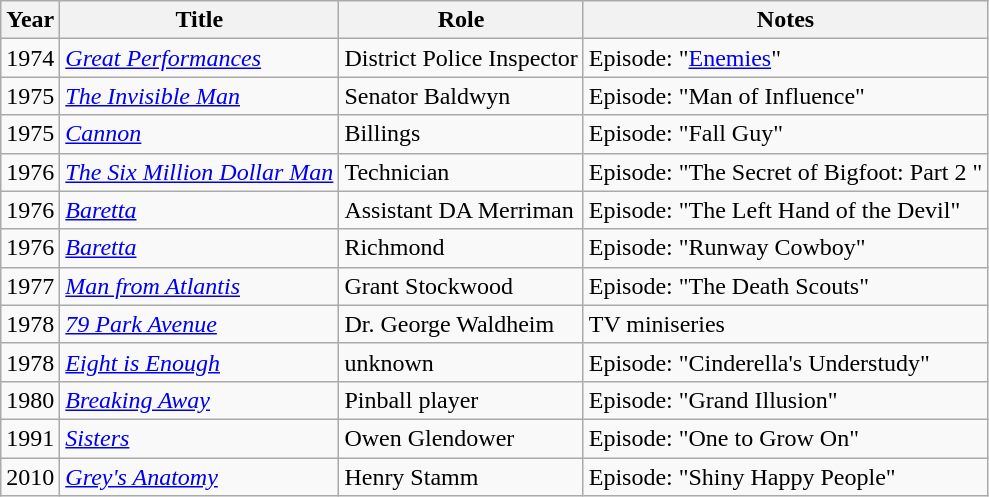<table class="wikitable">
<tr>
<th>Year</th>
<th>Title</th>
<th>Role</th>
<th>Notes</th>
</tr>
<tr>
<td>1974</td>
<td><em><a href='#'>Great Performances</a></em></td>
<td>District Police Inspector</td>
<td>Episode: "<a href='#'>Enemies</a>"</td>
</tr>
<tr>
<td>1975</td>
<td><em><a href='#'>The Invisible Man</a></em></td>
<td>Senator Baldwyn</td>
<td>Episode: "Man of Influence"</td>
</tr>
<tr>
<td>1975</td>
<td><em><a href='#'>Cannon</a></em></td>
<td>Billings</td>
<td>Episode: "Fall Guy"</td>
</tr>
<tr>
<td>1976</td>
<td><em><a href='#'>The Six Million Dollar Man</a></em></td>
<td>Technician</td>
<td>Episode: "The Secret of Bigfoot: Part 2 "</td>
</tr>
<tr>
<td>1976</td>
<td><em><a href='#'>Baretta</a></em></td>
<td>Assistant DA Merriman</td>
<td>Episode: "The Left Hand of the Devil"</td>
</tr>
<tr>
<td>1976</td>
<td><em><a href='#'>Baretta</a></em></td>
<td>Richmond</td>
<td>Episode: "Runway Cowboy"</td>
</tr>
<tr>
<td>1977</td>
<td><em><a href='#'>Man from Atlantis</a></em></td>
<td>Grant Stockwood</td>
<td>Episode: "The Death Scouts"</td>
</tr>
<tr>
<td>1978</td>
<td><em><a href='#'>79 Park Avenue</a></em></td>
<td>Dr. George Waldheim</td>
<td>TV miniseries</td>
</tr>
<tr>
<td>1978</td>
<td><em><a href='#'>Eight is Enough</a></em></td>
<td>unknown</td>
<td>Episode: "Cinderella's Understudy"</td>
</tr>
<tr>
<td>1980</td>
<td><em><a href='#'>Breaking Away</a></em></td>
<td>Pinball player</td>
<td>Episode: "Grand Illusion"</td>
</tr>
<tr>
<td>1991</td>
<td><em><a href='#'>Sisters</a></em></td>
<td>Owen Glendower</td>
<td>Episode: "One to Grow On"</td>
</tr>
<tr>
<td>2010</td>
<td><em><a href='#'>Grey's Anatomy</a></em></td>
<td>Henry Stamm</td>
<td>Episode: "Shiny Happy People"</td>
</tr>
</table>
